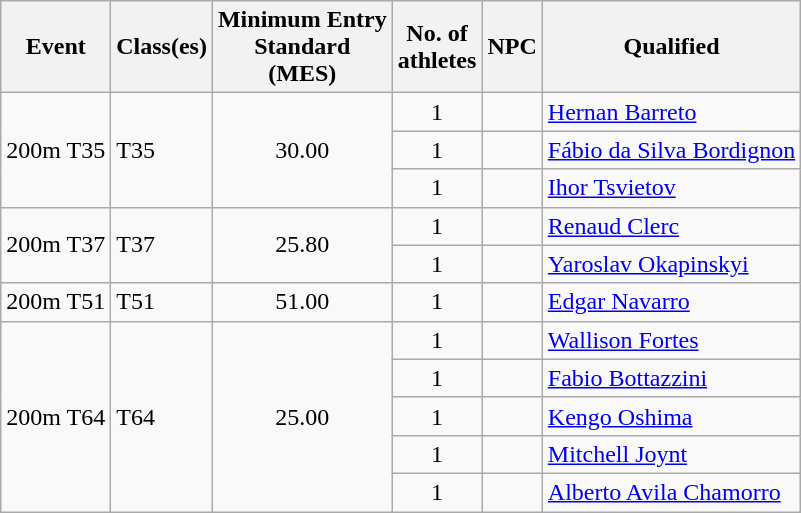<table class="wikitable">
<tr>
<th>Event</th>
<th>Class(es)</th>
<th>Minimum Entry<br>Standard<br>(MES)</th>
<th>No. of<br>athletes</th>
<th>NPC</th>
<th>Qualified</th>
</tr>
<tr>
<td rowspan=3>200m T35</td>
<td rowspan=3>T35</td>
<td rowspan=3 align=center>30.00</td>
<td align=center>1</td>
<td></td>
<td><a href='#'>Hernan Barreto</a></td>
</tr>
<tr>
<td align=center>1</td>
<td></td>
<td><a href='#'>Fábio da Silva Bordignon</a></td>
</tr>
<tr>
<td align=center>1</td>
<td></td>
<td><a href='#'>Ihor Tsvietov</a></td>
</tr>
<tr>
<td rowspan=2>200m T37</td>
<td rowspan=2>T37</td>
<td rowspan=2 align=center>25.80</td>
<td align=center>1</td>
<td></td>
<td><a href='#'>Renaud Clerc</a></td>
</tr>
<tr>
<td align=center>1</td>
<td></td>
<td><a href='#'>Yaroslav Okapinskyi</a></td>
</tr>
<tr>
<td>200m T51</td>
<td>T51</td>
<td align=center>51.00</td>
<td align=center>1</td>
<td></td>
<td><a href='#'>Edgar Navarro</a></td>
</tr>
<tr>
<td rowspan=5>200m T64</td>
<td rowspan=5>T64</td>
<td rowspan=5 align=center>25.00</td>
<td align=center>1</td>
<td></td>
<td><a href='#'>Wallison Fortes</a></td>
</tr>
<tr>
<td align=center>1</td>
<td></td>
<td><a href='#'>Fabio Bottazzini</a></td>
</tr>
<tr>
<td align=center>1</td>
<td></td>
<td><a href='#'>Kengo Oshima</a></td>
</tr>
<tr>
<td align=center>1</td>
<td></td>
<td><a href='#'>Mitchell Joynt</a></td>
</tr>
<tr>
<td align=center>1</td>
<td></td>
<td><a href='#'>Alberto Avila Chamorro</a></td>
</tr>
</table>
